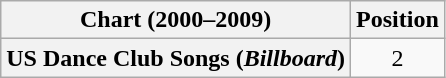<table class="wikitable plainrowheaders" style="text-align:center;">
<tr>
<th>Chart (2000–2009)</th>
<th>Position</th>
</tr>
<tr>
<th scope="row">US Dance Club Songs (<em>Billboard</em>)</th>
<td>2</td>
</tr>
</table>
